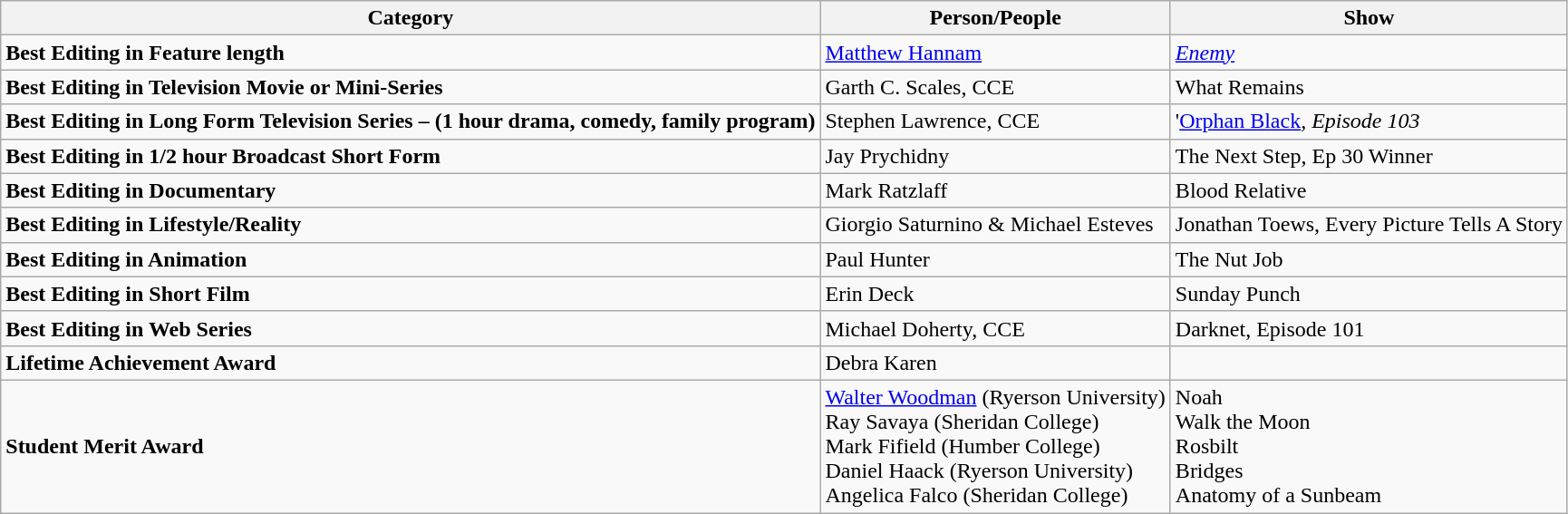<table class="wikitable mw-collapsible mw-collapsed">
<tr>
<th>Category</th>
<th>Person/People</th>
<th>Show</th>
</tr>
<tr>
<td><strong>Best Editing in Feature length</strong></td>
<td><a href='#'>Matthew Hannam</a></td>
<td><em><a href='#'>Enemy</a></em></td>
</tr>
<tr>
<td><strong>Best Editing in Television Movie or Mini-Series</strong></td>
<td>Garth C. Scales, CCE</td>
<td>What Remains</td>
</tr>
<tr>
<td><strong>Best Editing in Long Form Television Series – (1 hour drama, comedy, family program)</strong></td>
<td>Stephen Lawrence, CCE</td>
<td>'<a href='#'>Orphan Black</a><em>, Episode 103</td>
</tr>
<tr>
<td><strong>Best Editing in 1/2 hour Broadcast Short Form</strong></td>
<td>Jay Prychidny</td>
<td>The Next Step, Ep 30 Winner</td>
</tr>
<tr>
<td><strong>Best Editing in Documentary</strong></td>
<td>Mark Ratzlaff</td>
<td>Blood Relative</td>
</tr>
<tr>
<td><strong>Best Editing in Lifestyle/Reality</strong></td>
<td>Giorgio Saturnino & Michael Esteves</td>
<td>Jonathan Toews, Every Picture Tells A Story</td>
</tr>
<tr>
<td><strong>Best Editing in Animation</strong></td>
<td>Paul Hunter</td>
<td>The Nut Job</td>
</tr>
<tr>
<td><strong>Best Editing in Short Film</strong></td>
<td>Erin Deck</td>
<td>Sunday Punch</td>
</tr>
<tr>
<td><strong>Best Editing in Web Series</strong></td>
<td>Michael Doherty, CCE</td>
<td>Darknet, Episode 101</td>
</tr>
<tr>
<td><strong>Lifetime Achievement Award</strong></td>
<td>Debra Karen</td>
<td></td>
</tr>
<tr>
<td><strong>Student Merit Award</strong></td>
<td><a href='#'>Walter Woodman</a> (Ryerson University)<br>Ray Savaya (Sheridan College)<br>Mark Fifield  (Humber College)<br>Daniel Haack (Ryerson University)<br>Angelica Falco (Sheridan College)</td>
<td>Noah<br>Walk the Moon<br>Rosbilt<br>Bridges<br>Anatomy of a Sunbeam</td>
</tr>
</table>
